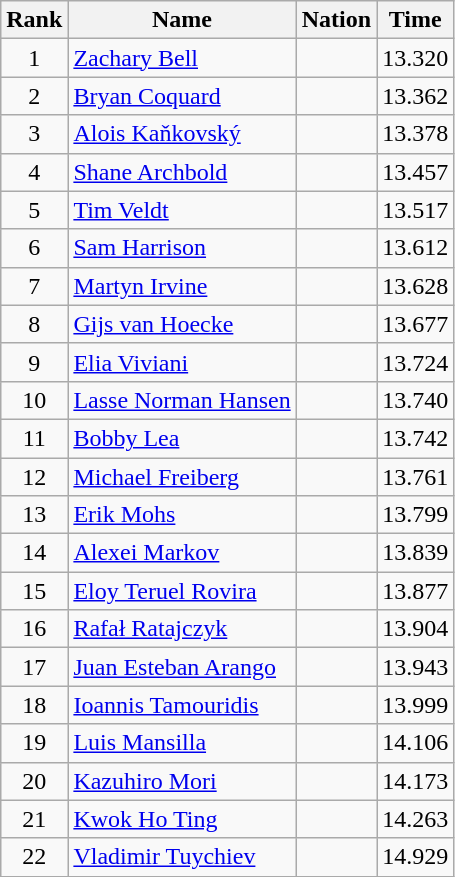<table class="wikitable sortable" style="text-align:center">
<tr>
<th>Rank</th>
<th>Name</th>
<th>Nation</th>
<th>Time</th>
</tr>
<tr>
<td>1</td>
<td align=left><a href='#'>Zachary Bell</a></td>
<td align=left></td>
<td>13.320</td>
</tr>
<tr>
<td>2</td>
<td align=left><a href='#'>Bryan Coquard</a></td>
<td align=left></td>
<td>13.362</td>
</tr>
<tr>
<td>3</td>
<td align=left><a href='#'>Alois Kaňkovský</a></td>
<td align=left></td>
<td>13.378</td>
</tr>
<tr>
<td>4</td>
<td align=left><a href='#'>Shane Archbold</a></td>
<td align=left></td>
<td>13.457</td>
</tr>
<tr>
<td>5</td>
<td align=left><a href='#'>Tim Veldt</a></td>
<td align=left></td>
<td>13.517</td>
</tr>
<tr>
<td>6</td>
<td align=left><a href='#'>Sam Harrison</a></td>
<td align=left></td>
<td>13.612</td>
</tr>
<tr>
<td>7</td>
<td align=left><a href='#'>Martyn Irvine</a></td>
<td align=left></td>
<td>13.628</td>
</tr>
<tr>
<td>8</td>
<td align=left><a href='#'>Gijs van Hoecke</a></td>
<td align=left></td>
<td>13.677</td>
</tr>
<tr>
<td>9</td>
<td align=left><a href='#'>Elia Viviani</a></td>
<td align=left></td>
<td>13.724</td>
</tr>
<tr>
<td>10</td>
<td align=left><a href='#'>Lasse Norman Hansen</a></td>
<td align=left></td>
<td>13.740</td>
</tr>
<tr>
<td>11</td>
<td align=left><a href='#'>Bobby Lea</a></td>
<td align=left></td>
<td>13.742</td>
</tr>
<tr>
<td>12</td>
<td align=left><a href='#'>Michael Freiberg</a></td>
<td align=left></td>
<td>13.761</td>
</tr>
<tr>
<td>13</td>
<td align=left><a href='#'>Erik Mohs</a></td>
<td align=left></td>
<td>13.799</td>
</tr>
<tr>
<td>14</td>
<td align=left><a href='#'>Alexei Markov</a></td>
<td align=left></td>
<td>13.839</td>
</tr>
<tr>
<td>15</td>
<td align=left><a href='#'>Eloy Teruel Rovira</a></td>
<td align=left></td>
<td>13.877</td>
</tr>
<tr>
<td>16</td>
<td align=left><a href='#'>Rafał Ratajczyk</a></td>
<td align=left></td>
<td>13.904</td>
</tr>
<tr>
<td>17</td>
<td align=left><a href='#'>Juan Esteban Arango</a></td>
<td align=left></td>
<td>13.943</td>
</tr>
<tr>
<td>18</td>
<td align=left><a href='#'>Ioannis Tamouridis</a></td>
<td align=left></td>
<td>13.999</td>
</tr>
<tr>
<td>19</td>
<td align=left><a href='#'>Luis Mansilla</a></td>
<td align=left></td>
<td>14.106</td>
</tr>
<tr>
<td>20</td>
<td align=left><a href='#'>Kazuhiro Mori</a></td>
<td align=left></td>
<td>14.173</td>
</tr>
<tr>
<td>21</td>
<td align=left><a href='#'>Kwok Ho Ting</a></td>
<td align=left></td>
<td>14.263</td>
</tr>
<tr>
<td>22</td>
<td align=left><a href='#'>Vladimir Tuychiev</a></td>
<td align=left></td>
<td>14.929</td>
</tr>
</table>
